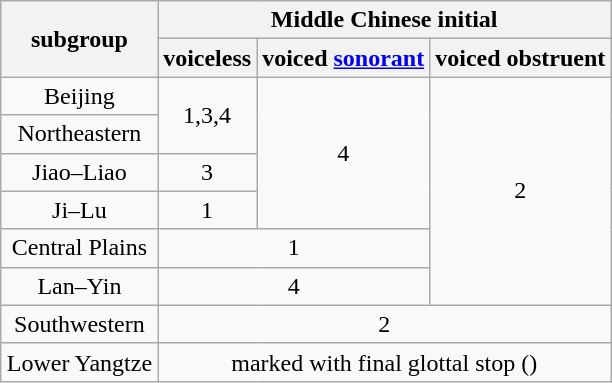<table class="wikitable" style="text-align:center; margin:1em auto 1em auto">
<tr>
<th rowspan=2>subgroup</th>
<th colspan=3>Middle Chinese initial</th>
</tr>
<tr>
<th>voiceless</th>
<th>voiced <a href='#'>sonorant</a></th>
<th>voiced obstruent</th>
</tr>
<tr>
<td>Beijing</td>
<td rowspan=2>1,3,4</td>
<td rowspan=4>4</td>
<td rowspan=6>2</td>
</tr>
<tr>
<td>Northeastern</td>
</tr>
<tr>
<td>Jiao–Liao</td>
<td>3</td>
</tr>
<tr>
<td>Ji–Lu</td>
<td>1</td>
</tr>
<tr>
<td>Central Plains</td>
<td colspan=2>1</td>
</tr>
<tr>
<td>Lan–Yin</td>
<td colspan=2>4</td>
</tr>
<tr>
<td>Southwestern</td>
<td colspan=3>2</td>
</tr>
<tr>
<td>Lower Yangtze</td>
<td colspan=3>marked with final glottal stop ()</td>
</tr>
</table>
